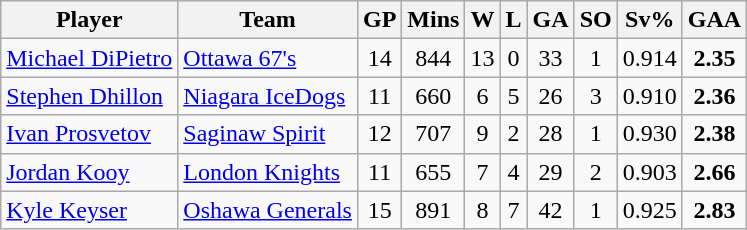<table class="wikitable" style="text-align:center">
<tr>
<th width:25%;">Player</th>
<th width:25%;">Team</th>
<th width:5%;">GP</th>
<th width:5%;">Mins</th>
<th width:5%;">W</th>
<th width:5%;">L</th>
<th width:5%;">GA</th>
<th width:5%;">SO</th>
<th width:5%;">Sv%</th>
<th width:5%;">GAA</th>
</tr>
<tr>
<td align=left><a href='#'>Michael DiPietro</a></td>
<td align=left><a href='#'>Ottawa 67's</a></td>
<td>14</td>
<td>844</td>
<td>13</td>
<td>0</td>
<td>33</td>
<td>1</td>
<td>0.914</td>
<td><strong>2.35</strong></td>
</tr>
<tr>
<td align=left><a href='#'>Stephen Dhillon</a></td>
<td align=left><a href='#'>Niagara IceDogs</a></td>
<td>11</td>
<td>660</td>
<td>6</td>
<td>5</td>
<td>26</td>
<td>3</td>
<td>0.910</td>
<td><strong>2.36</strong></td>
</tr>
<tr>
<td align=left><a href='#'>Ivan Prosvetov</a></td>
<td align=left><a href='#'>Saginaw Spirit</a></td>
<td>12</td>
<td>707</td>
<td>9</td>
<td>2</td>
<td>28</td>
<td>1</td>
<td>0.930</td>
<td><strong>2.38</strong></td>
</tr>
<tr>
<td align=left><a href='#'>Jordan Kooy</a></td>
<td align=left><a href='#'>London Knights</a></td>
<td>11</td>
<td>655</td>
<td>7</td>
<td>4</td>
<td>29</td>
<td>2</td>
<td>0.903</td>
<td><strong>2.66</strong></td>
</tr>
<tr>
<td align=left><a href='#'>Kyle Keyser</a></td>
<td align=left><a href='#'>Oshawa Generals</a></td>
<td>15</td>
<td>891</td>
<td>8</td>
<td>7</td>
<td>42</td>
<td>1</td>
<td>0.925</td>
<td><strong>2.83</strong></td>
</tr>
</table>
